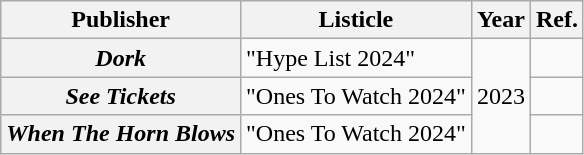<table class="wikitable sortable plainrowheaders">
<tr>
<th scope="col">Publisher</th>
<th scope="col">Listicle</th>
<th scope="col">Year</th>
<th scope="col" class="unsortable">Ref.</th>
</tr>
<tr>
<th scope="rowgroup"><em>Dork</em></th>
<td>"Hype List 2024"</td>
<td rowspan="3">2023</td>
<td></td>
</tr>
<tr>
<th scope="rowgroup"><em>See Tickets</em></th>
<td>"Ones To Watch 2024"</td>
<td></td>
</tr>
<tr>
<th scope="rowgroup"><em>When The Horn Blows</em></th>
<td>"Ones To Watch 2024"</td>
<td></td>
</tr>
</table>
